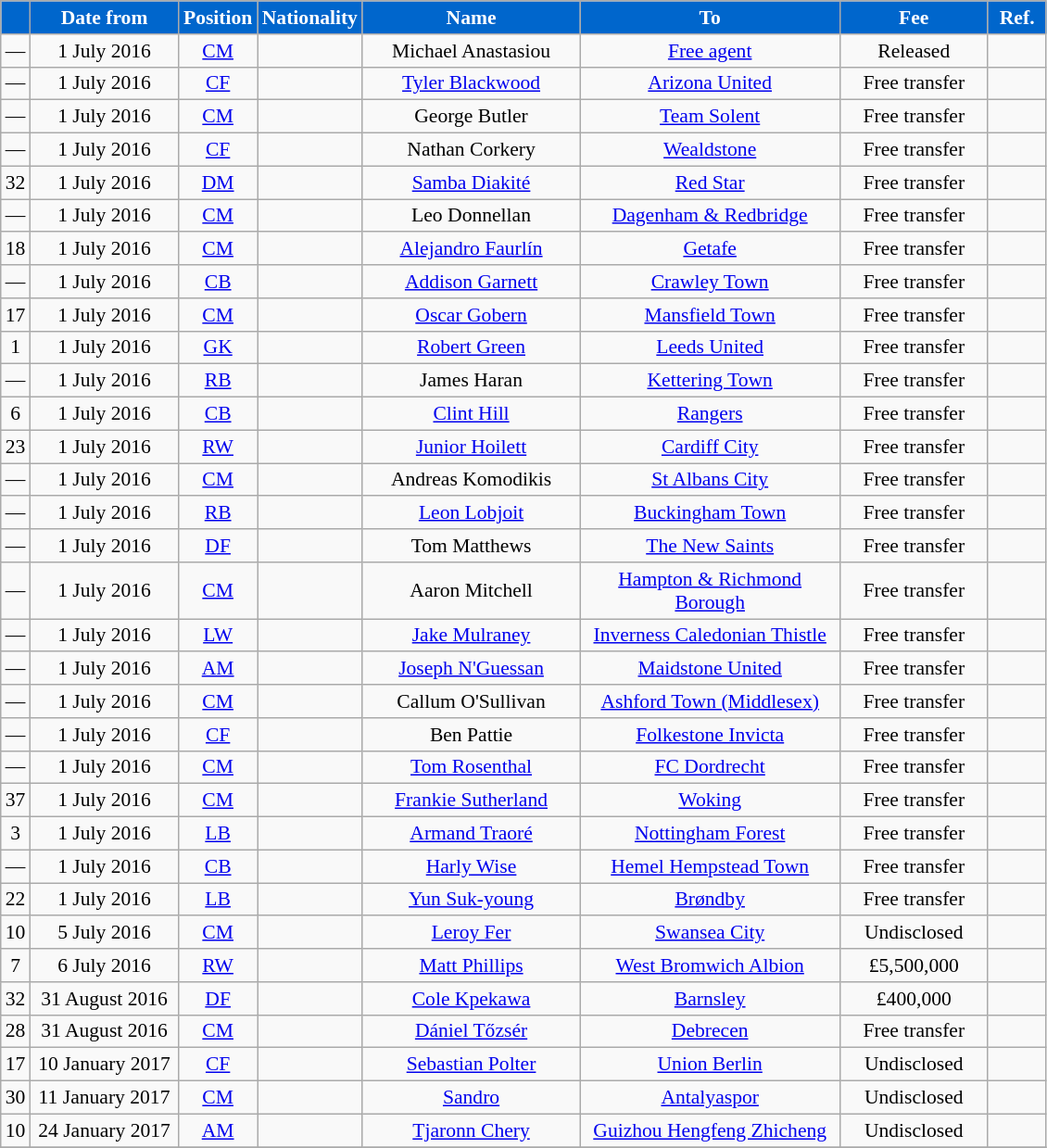<table class="wikitable sortable" style="text-align:center; font-size:90%; ">
<tr>
<th style="background:#0066CC; color:#FFFFFF; width:10px;"></th>
<th style="background:#0066CC; color:#FFFFFF; width:100px;">Date from</th>
<th style="background:#0066CC; color:#FFFFFF; width:50px;">Position</th>
<th style="background:#0066CC; color:#FFFFFF; width:50px;">Nationality</th>
<th style="background:#0066CC; color:#FFFFFF; width:150px;">Name</th>
<th style="background:#0066CC; color:#FFFFFF; width:180px;">To</th>
<th style="background:#0066CC; color:#FFFFFF; width:100px;">Fee</th>
<th style="background:#0066CC; color:#FFFFFF; width:35px;">Ref.</th>
</tr>
<tr>
<td>—</td>
<td>1 July 2016</td>
<td><a href='#'>CM</a></td>
<td></td>
<td>Michael Anastasiou</td>
<td><a href='#'>Free agent</a></td>
<td>Released</td>
<td></td>
</tr>
<tr>
<td>—</td>
<td>1 July 2016</td>
<td><a href='#'>CF</a></td>
<td></td>
<td><a href='#'>Tyler Blackwood</a></td>
<td><a href='#'>Arizona United</a></td>
<td>Free transfer</td>
<td></td>
</tr>
<tr>
<td>—</td>
<td>1 July 2016</td>
<td><a href='#'>CM</a></td>
<td></td>
<td>George Butler</td>
<td><a href='#'>Team Solent</a> </td>
<td>Free transfer</td>
<td></td>
</tr>
<tr>
<td>—</td>
<td>1 July 2016</td>
<td><a href='#'>CF</a></td>
<td></td>
<td>Nathan Corkery</td>
<td><a href='#'>Wealdstone</a> </td>
<td>Free transfer</td>
<td></td>
</tr>
<tr>
<td>32</td>
<td>1 July 2016</td>
<td><a href='#'>DM</a></td>
<td></td>
<td><a href='#'>Samba Diakité</a></td>
<td><a href='#'>Red Star</a> </td>
<td>Free transfer</td>
<td></td>
</tr>
<tr>
<td>—</td>
<td>1 July 2016</td>
<td><a href='#'>CM</a></td>
<td></td>
<td>Leo Donnellan</td>
<td><a href='#'>Dagenham & Redbridge</a></td>
<td>Free transfer</td>
<td></td>
</tr>
<tr>
<td>18</td>
<td>1 July 2016</td>
<td><a href='#'>CM</a></td>
<td></td>
<td><a href='#'>Alejandro Faurlín</a></td>
<td><a href='#'>Getafe</a> </td>
<td>Free transfer</td>
<td></td>
</tr>
<tr>
<td>—</td>
<td>1 July 2016</td>
<td><a href='#'>CB</a></td>
<td></td>
<td><a href='#'>Addison Garnett</a></td>
<td><a href='#'>Crawley Town</a> </td>
<td>Free transfer</td>
<td></td>
</tr>
<tr>
<td>17</td>
<td>1 July 2016</td>
<td><a href='#'>CM</a></td>
<td></td>
<td><a href='#'>Oscar Gobern</a></td>
<td><a href='#'>Mansfield Town</a> </td>
<td>Free transfer</td>
<td></td>
</tr>
<tr>
<td>1</td>
<td>1 July 2016</td>
<td><a href='#'>GK</a></td>
<td></td>
<td><a href='#'>Robert Green</a></td>
<td><a href='#'>Leeds United</a>  </td>
<td>Free transfer</td>
<td></td>
</tr>
<tr>
<td>—</td>
<td>1 July 2016</td>
<td><a href='#'>RB</a></td>
<td></td>
<td>James Haran</td>
<td><a href='#'>Kettering Town</a> </td>
<td>Free transfer</td>
<td></td>
</tr>
<tr>
<td>6</td>
<td>1 July 2016</td>
<td><a href='#'>CB</a></td>
<td></td>
<td><a href='#'>Clint Hill</a></td>
<td><a href='#'>Rangers</a> </td>
<td>Free transfer</td>
<td></td>
</tr>
<tr>
<td>23</td>
<td>1 July 2016</td>
<td><a href='#'>RW</a></td>
<td></td>
<td><a href='#'>Junior Hoilett</a></td>
<td><a href='#'>Cardiff City</a> </td>
<td>Free transfer</td>
<td></td>
</tr>
<tr>
<td>—</td>
<td>1 July 2016</td>
<td><a href='#'>CM</a></td>
<td></td>
<td>Andreas Komodikis</td>
<td><a href='#'>St Albans City</a></td>
<td>Free transfer</td>
<td></td>
</tr>
<tr>
<td>—</td>
<td>1 July 2016</td>
<td><a href='#'>RB</a></td>
<td></td>
<td><a href='#'>Leon Lobjoit</a></td>
<td><a href='#'>Buckingham Town</a> </td>
<td>Free transfer</td>
<td></td>
</tr>
<tr>
<td>—</td>
<td>1 July 2016</td>
<td><a href='#'>DF</a></td>
<td></td>
<td>Tom Matthews</td>
<td><a href='#'>The New Saints</a></td>
<td>Free transfer</td>
<td></td>
</tr>
<tr>
<td>—</td>
<td>1 July 2016</td>
<td><a href='#'>CM</a></td>
<td></td>
<td>Aaron Mitchell </td>
<td><a href='#'>Hampton & Richmond Borough</a> </td>
<td>Free transfer</td>
<td></td>
</tr>
<tr>
<td>—</td>
<td>1 July 2016</td>
<td><a href='#'>LW</a></td>
<td></td>
<td><a href='#'>Jake Mulraney</a></td>
<td><a href='#'>Inverness Caledonian Thistle</a> </td>
<td>Free transfer</td>
<td></td>
</tr>
<tr>
<td>—</td>
<td>1 July 2016</td>
<td><a href='#'>AM</a></td>
<td></td>
<td><a href='#'>Joseph N'Guessan</a></td>
<td><a href='#'>Maidstone United</a> </td>
<td>Free transfer</td>
<td></td>
</tr>
<tr>
<td>—</td>
<td>1 July 2016</td>
<td><a href='#'>CM</a></td>
<td></td>
<td>Callum O'Sullivan</td>
<td><a href='#'>Ashford Town (Middlesex)</a> </td>
<td>Free transfer</td>
<td></td>
</tr>
<tr>
<td>—</td>
<td>1 July 2016</td>
<td><a href='#'>CF</a></td>
<td></td>
<td>Ben Pattie</td>
<td><a href='#'>Folkestone Invicta</a> </td>
<td>Free transfer</td>
<td></td>
</tr>
<tr>
<td>—</td>
<td>1 July 2016</td>
<td><a href='#'>CM</a></td>
<td></td>
<td><a href='#'>Tom Rosenthal</a></td>
<td><a href='#'>FC Dordrecht</a> </td>
<td>Free transfer</td>
<td></td>
</tr>
<tr>
<td>37</td>
<td>1 July 2016</td>
<td><a href='#'>CM</a></td>
<td></td>
<td><a href='#'>Frankie Sutherland</a></td>
<td><a href='#'>Woking</a> </td>
<td>Free transfer</td>
<td></td>
</tr>
<tr>
<td>3</td>
<td>1 July 2016</td>
<td><a href='#'>LB</a></td>
<td></td>
<td><a href='#'>Armand Traoré</a></td>
<td><a href='#'>Nottingham Forest</a> </td>
<td>Free transfer</td>
<td></td>
</tr>
<tr>
<td>—</td>
<td>1 July 2016</td>
<td><a href='#'>CB</a></td>
<td></td>
<td><a href='#'>Harly Wise</a></td>
<td><a href='#'>Hemel Hempstead Town</a> </td>
<td>Free transfer</td>
<td></td>
</tr>
<tr>
<td>22</td>
<td>1 July 2016</td>
<td><a href='#'>LB</a></td>
<td></td>
<td><a href='#'>Yun Suk-young</a></td>
<td><a href='#'>Brøndby</a> </td>
<td>Free transfer</td>
<td></td>
</tr>
<tr>
<td>10</td>
<td>5 July 2016</td>
<td><a href='#'>CM</a></td>
<td></td>
<td><a href='#'>Leroy Fer</a></td>
<td><a href='#'>Swansea City</a></td>
<td>Undisclosed</td>
<td></td>
</tr>
<tr>
<td>7</td>
<td>6 July 2016</td>
<td><a href='#'>RW</a></td>
<td></td>
<td><a href='#'>Matt Phillips</a></td>
<td><a href='#'>West Bromwich Albion</a></td>
<td>£5,500,000</td>
<td></td>
</tr>
<tr>
<td>32</td>
<td>31 August 2016</td>
<td><a href='#'>DF</a></td>
<td></td>
<td><a href='#'>Cole Kpekawa</a></td>
<td><a href='#'>Barnsley</a></td>
<td>£400,000</td>
<td></td>
</tr>
<tr>
<td>28</td>
<td>31 August 2016</td>
<td><a href='#'>CM</a></td>
<td></td>
<td><a href='#'>Dániel Tőzsér</a></td>
<td><a href='#'>Debrecen</a> </td>
<td>Free transfer</td>
<td></td>
</tr>
<tr>
<td>17</td>
<td>10 January 2017</td>
<td><a href='#'>CF</a></td>
<td></td>
<td><a href='#'>Sebastian Polter</a></td>
<td><a href='#'>Union Berlin</a></td>
<td>Undisclosed</td>
<td></td>
</tr>
<tr>
<td>30</td>
<td>11 January 2017</td>
<td><a href='#'>CM</a></td>
<td></td>
<td><a href='#'>Sandro</a></td>
<td><a href='#'>Antalyaspor</a></td>
<td>Undisclosed</td>
<td></td>
</tr>
<tr>
<td>10</td>
<td>24 January 2017</td>
<td><a href='#'>AM</a></td>
<td></td>
<td><a href='#'>Tjaronn Chery</a></td>
<td><a href='#'>Guizhou Hengfeng Zhicheng</a></td>
<td>Undisclosed</td>
<td></td>
</tr>
<tr>
</tr>
</table>
